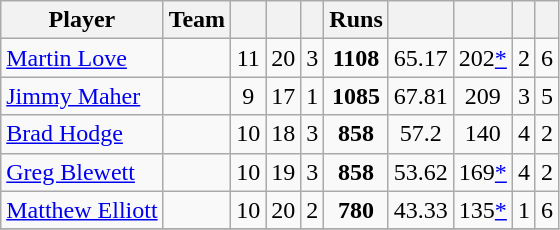<table class="wikitable sortable" style="text-align:center">
<tr>
<th class="unsortable">Player </th>
<th>Team</th>
<th></th>
<th></th>
<th></th>
<th>Runs</th>
<th></th>
<th></th>
<th></th>
<th></th>
</tr>
<tr>
<td style="text-align:left"><a href='#'>Martin Love</a></td>
<td style="text-align:left"></td>
<td>11</td>
<td>20</td>
<td>3</td>
<td><strong>1108</strong></td>
<td>65.17</td>
<td>202<a href='#'>*</a></td>
<td>2</td>
<td>6</td>
</tr>
<tr>
<td style="text-align:left"><a href='#'>Jimmy Maher</a></td>
<td style="text-align:left"></td>
<td>9</td>
<td>17</td>
<td>1</td>
<td><strong>1085</strong></td>
<td>67.81</td>
<td>209</td>
<td>3</td>
<td>5</td>
</tr>
<tr>
<td style="text-align:left"><a href='#'>Brad Hodge</a></td>
<td style="text-align:left"></td>
<td>10</td>
<td>18</td>
<td>3</td>
<td><strong>858</strong></td>
<td>57.2</td>
<td>140</td>
<td>4</td>
<td>2</td>
</tr>
<tr>
<td style="text-align:left"><a href='#'>Greg Blewett</a></td>
<td style="text-align:left"></td>
<td>10</td>
<td>19</td>
<td>3</td>
<td><strong>858</strong></td>
<td>53.62</td>
<td>169<a href='#'>*</a></td>
<td>4</td>
<td>2</td>
</tr>
<tr>
<td style="text-align:left"><a href='#'>Matthew Elliott</a></td>
<td style="text-align:left"></td>
<td>10</td>
<td>20</td>
<td>2</td>
<td><strong>780</strong></td>
<td>43.33</td>
<td>135<a href='#'>*</a></td>
<td>1</td>
<td>6</td>
</tr>
<tr>
</tr>
</table>
